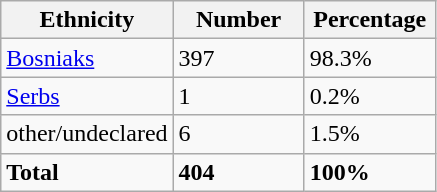<table class="wikitable">
<tr>
<th width="100px">Ethnicity</th>
<th width="80px">Number</th>
<th width="80px">Percentage</th>
</tr>
<tr>
<td><a href='#'>Bosniaks</a></td>
<td>397</td>
<td>98.3%</td>
</tr>
<tr>
<td><a href='#'>Serbs</a></td>
<td>1</td>
<td>0.2%</td>
</tr>
<tr>
<td>other/undeclared</td>
<td>6</td>
<td>1.5%</td>
</tr>
<tr>
<td><strong>Total</strong></td>
<td><strong>404</strong></td>
<td><strong>100%</strong></td>
</tr>
</table>
